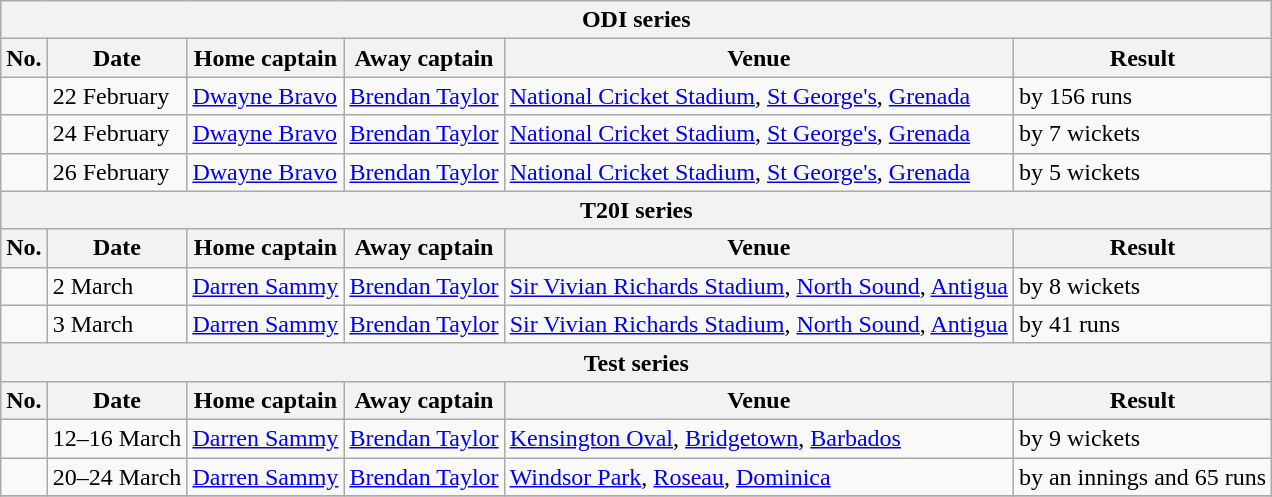<table class="wikitable">
<tr>
<th colspan="6">ODI series</th>
</tr>
<tr>
<th>No.</th>
<th>Date</th>
<th>Home captain</th>
<th>Away captain</th>
<th>Venue</th>
<th>Result</th>
</tr>
<tr>
<td></td>
<td>22 February</td>
<td><a href='#'>Dwayne Bravo</a></td>
<td><a href='#'>Brendan Taylor</a></td>
<td><a href='#'>National Cricket Stadium</a>, <a href='#'>St George's</a>, <a href='#'>Grenada</a></td>
<td> by 156 runs</td>
</tr>
<tr>
<td></td>
<td>24 February</td>
<td><a href='#'>Dwayne Bravo</a></td>
<td><a href='#'>Brendan Taylor</a></td>
<td><a href='#'>National Cricket Stadium</a>, <a href='#'>St George's</a>, <a href='#'>Grenada</a></td>
<td> by 7 wickets</td>
</tr>
<tr>
<td></td>
<td>26 February</td>
<td><a href='#'>Dwayne Bravo</a></td>
<td><a href='#'>Brendan Taylor</a></td>
<td><a href='#'>National Cricket Stadium</a>, <a href='#'>St George's</a>, <a href='#'>Grenada</a></td>
<td> by 5 wickets</td>
</tr>
<tr>
<th colspan="6">T20I series</th>
</tr>
<tr>
<th>No.</th>
<th>Date</th>
<th>Home captain</th>
<th>Away captain</th>
<th>Venue</th>
<th>Result</th>
</tr>
<tr>
<td></td>
<td>2 March</td>
<td><a href='#'>Darren Sammy</a></td>
<td><a href='#'>Brendan Taylor</a></td>
<td><a href='#'>Sir Vivian Richards Stadium</a>, <a href='#'>North Sound</a>, <a href='#'>Antigua</a></td>
<td> by 8 wickets</td>
</tr>
<tr>
<td></td>
<td>3 March</td>
<td><a href='#'>Darren Sammy</a></td>
<td><a href='#'>Brendan Taylor</a></td>
<td><a href='#'>Sir Vivian Richards Stadium</a>, <a href='#'>North Sound</a>, <a href='#'>Antigua</a></td>
<td> by 41 runs</td>
</tr>
<tr>
<th colspan="6">Test series</th>
</tr>
<tr>
<th>No.</th>
<th>Date</th>
<th>Home captain</th>
<th>Away captain</th>
<th>Venue</th>
<th>Result</th>
</tr>
<tr>
<td></td>
<td>12–16 March</td>
<td><a href='#'>Darren Sammy</a></td>
<td><a href='#'>Brendan Taylor</a></td>
<td><a href='#'>Kensington Oval</a>, <a href='#'>Bridgetown</a>, <a href='#'>Barbados</a></td>
<td> by 9 wickets</td>
</tr>
<tr>
<td></td>
<td>20–24 March</td>
<td><a href='#'>Darren Sammy</a></td>
<td><a href='#'>Brendan Taylor</a></td>
<td><a href='#'>Windsor Park</a>, <a href='#'>Roseau</a>, <a href='#'>Dominica</a></td>
<td> by an innings and 65 runs</td>
</tr>
<tr>
</tr>
</table>
